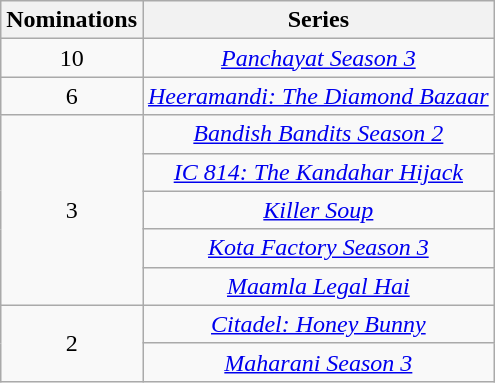<table class="wikitable plainrowheaders" style="text-align:center;">
<tr>
<th scope="col" style="width:55px;">Nominations</th>
<th scope="col" style="text-align:center;">Series</th>
</tr>
<tr>
<td scope="row" style="text-align:center">10</td>
<td><a href='#'><em>Panchayat Season 3</em></a></td>
</tr>
<tr>
<td>6</td>
<td><a href='#'><em>Heeramandi: The Diamond Bazaar</em></a></td>
</tr>
<tr>
<td rowspan="5">3</td>
<td><a href='#'><em>Bandish Bandits Season 2</em></a></td>
</tr>
<tr>
<td><em><a href='#'>IC 814: The Kandahar Hijack</a></em></td>
</tr>
<tr>
<td><em><a href='#'>Killer Soup</a></em></td>
</tr>
<tr>
<td><a href='#'><em>Kota Factory Season 3</em></a></td>
</tr>
<tr>
<td><em><a href='#'>Maamla Legal Hai</a></em></td>
</tr>
<tr>
<td rowspan="2" scope="row" style="text-align:center;">2</td>
<td><em><a href='#'>Citadel: Honey Bunny</a></em></td>
</tr>
<tr>
<td><a href='#'><em>Maharani Season 3</em></a></td>
</tr>
</table>
